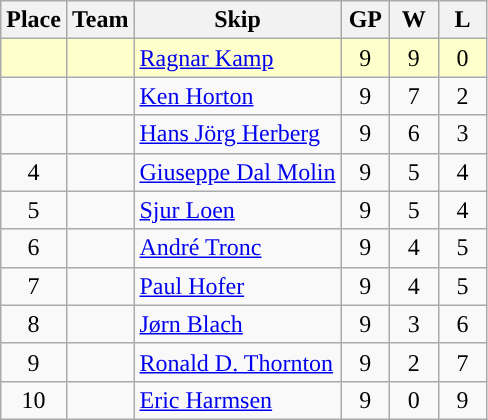<table class="wikitable" style="text-align:center;">
<tr>
<th>Place</th>
<th>Team</th>
<th>Skip</th>
<th width="25">GP</th>
<th width="25">W</th>
<th width="25">L</th>
</tr>
<tr bgcolor="#ffffcc">
<td></td>
<td align=left></td>
<td align=left><a href='#'>Ragnar Kamp</a></td>
<td>9</td>
<td>9</td>
<td>0</td>
</tr>
<tr>
<td></td>
<td align=left></td>
<td align=left><a href='#'>Ken Horton</a></td>
<td>9</td>
<td>7</td>
<td>2</td>
</tr>
<tr>
<td></td>
<td align=left></td>
<td align=left><a href='#'>Hans Jörg Herberg</a></td>
<td>9</td>
<td>6</td>
<td>3</td>
</tr>
<tr>
<td>4</td>
<td align=left></td>
<td align=left><a href='#'>Giuseppe Dal Molin</a></td>
<td>9</td>
<td>5</td>
<td>4</td>
</tr>
<tr>
<td>5</td>
<td align=left></td>
<td align=left><a href='#'>Sjur Loen</a></td>
<td>9</td>
<td>5</td>
<td>4</td>
</tr>
<tr>
<td>6</td>
<td align=left></td>
<td align=left><a href='#'>André Tronc</a></td>
<td>9</td>
<td>4</td>
<td>5</td>
</tr>
<tr>
<td>7</td>
<td align=left></td>
<td align=left><a href='#'>Paul Hofer</a></td>
<td>9</td>
<td>4</td>
<td>5</td>
</tr>
<tr>
<td>8</td>
<td align=left></td>
<td align=left><a href='#'>Jørn Blach</a></td>
<td>9</td>
<td>3</td>
<td>6</td>
</tr>
<tr>
<td>9</td>
<td align=left></td>
<td align=left><a href='#'>Ronald D. Thornton</a></td>
<td>9</td>
<td>2</td>
<td>7</td>
</tr>
<tr>
<td>10</td>
<td align=left></td>
<td align=left><a href='#'>Eric Harmsen</a></td>
<td>9</td>
<td>0</td>
<td>9</td>
</tr>
</table>
